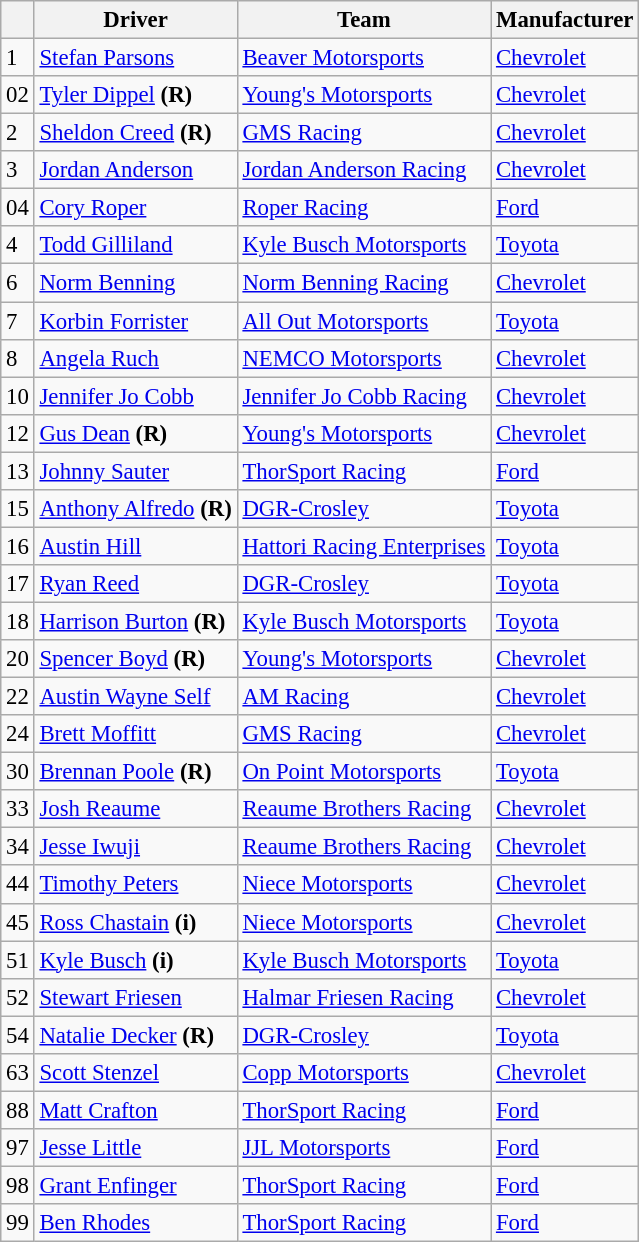<table class="wikitable" style="font-size:95%">
<tr>
<th></th>
<th>Driver</th>
<th>Team</th>
<th>Manufacturer</th>
</tr>
<tr>
<td>1</td>
<td><a href='#'>Stefan Parsons</a></td>
<td><a href='#'>Beaver Motorsports</a></td>
<td><a href='#'>Chevrolet</a></td>
</tr>
<tr>
<td>02</td>
<td><a href='#'>Tyler Dippel</a> <strong>(R)</strong></td>
<td><a href='#'>Young's Motorsports</a></td>
<td><a href='#'>Chevrolet</a></td>
</tr>
<tr>
<td>2</td>
<td><a href='#'>Sheldon Creed</a> <strong>(R)</strong></td>
<td><a href='#'>GMS Racing</a></td>
<td><a href='#'>Chevrolet</a></td>
</tr>
<tr>
<td>3</td>
<td><a href='#'>Jordan Anderson</a></td>
<td><a href='#'>Jordan Anderson Racing</a></td>
<td><a href='#'>Chevrolet</a></td>
</tr>
<tr>
<td>04</td>
<td><a href='#'>Cory Roper</a></td>
<td><a href='#'>Roper Racing</a></td>
<td><a href='#'>Ford</a></td>
</tr>
<tr>
<td>4</td>
<td><a href='#'>Todd Gilliland</a></td>
<td><a href='#'>Kyle Busch Motorsports</a></td>
<td><a href='#'>Toyota</a></td>
</tr>
<tr>
<td>6</td>
<td><a href='#'>Norm Benning</a></td>
<td><a href='#'>Norm Benning Racing</a></td>
<td><a href='#'>Chevrolet</a></td>
</tr>
<tr>
<td>7</td>
<td><a href='#'>Korbin Forrister</a></td>
<td><a href='#'>All Out Motorsports</a></td>
<td><a href='#'>Toyota</a></td>
</tr>
<tr>
<td>8</td>
<td><a href='#'>Angela Ruch</a></td>
<td><a href='#'>NEMCO Motorsports</a></td>
<td><a href='#'>Chevrolet</a></td>
</tr>
<tr>
<td>10</td>
<td><a href='#'>Jennifer Jo Cobb</a></td>
<td><a href='#'>Jennifer Jo Cobb Racing</a></td>
<td><a href='#'>Chevrolet</a></td>
</tr>
<tr>
<td>12</td>
<td><a href='#'>Gus Dean</a> <strong>(R)</strong></td>
<td><a href='#'>Young's Motorsports</a></td>
<td><a href='#'>Chevrolet</a></td>
</tr>
<tr>
<td>13</td>
<td><a href='#'>Johnny Sauter</a></td>
<td><a href='#'>ThorSport Racing</a></td>
<td><a href='#'>Ford</a></td>
</tr>
<tr>
<td>15</td>
<td><a href='#'>Anthony Alfredo</a> <strong>(R)</strong></td>
<td><a href='#'>DGR-Crosley</a></td>
<td><a href='#'>Toyota</a></td>
</tr>
<tr>
<td>16</td>
<td><a href='#'>Austin Hill</a></td>
<td><a href='#'>Hattori Racing Enterprises</a></td>
<td><a href='#'>Toyota</a></td>
</tr>
<tr>
<td>17</td>
<td><a href='#'>Ryan Reed</a></td>
<td><a href='#'>DGR-Crosley</a></td>
<td><a href='#'>Toyota</a></td>
</tr>
<tr>
<td>18</td>
<td><a href='#'>Harrison Burton</a> <strong>(R)</strong></td>
<td><a href='#'>Kyle Busch Motorsports</a></td>
<td><a href='#'>Toyota</a></td>
</tr>
<tr>
<td>20</td>
<td><a href='#'>Spencer Boyd</a> <strong>(R)</strong></td>
<td><a href='#'>Young's Motorsports</a></td>
<td><a href='#'>Chevrolet</a></td>
</tr>
<tr>
<td>22</td>
<td><a href='#'>Austin Wayne Self</a></td>
<td><a href='#'>AM Racing</a></td>
<td><a href='#'>Chevrolet</a></td>
</tr>
<tr>
<td>24</td>
<td><a href='#'>Brett Moffitt</a></td>
<td><a href='#'>GMS Racing</a></td>
<td><a href='#'>Chevrolet</a></td>
</tr>
<tr>
<td>30</td>
<td><a href='#'>Brennan Poole</a> <strong>(R)</strong></td>
<td><a href='#'>On Point Motorsports</a></td>
<td><a href='#'>Toyota</a></td>
</tr>
<tr>
<td>33</td>
<td><a href='#'>Josh Reaume</a></td>
<td><a href='#'>Reaume Brothers Racing</a></td>
<td><a href='#'>Chevrolet</a></td>
</tr>
<tr>
<td>34</td>
<td><a href='#'>Jesse Iwuji</a></td>
<td><a href='#'>Reaume Brothers Racing</a></td>
<td><a href='#'>Chevrolet</a></td>
</tr>
<tr>
<td>44</td>
<td><a href='#'>Timothy Peters</a></td>
<td><a href='#'>Niece Motorsports</a></td>
<td><a href='#'>Chevrolet</a></td>
</tr>
<tr>
<td>45</td>
<td><a href='#'>Ross Chastain</a> <strong>(i)</strong></td>
<td><a href='#'>Niece Motorsports</a></td>
<td><a href='#'>Chevrolet</a></td>
</tr>
<tr>
<td>51</td>
<td><a href='#'>Kyle Busch</a> <strong>(i)</strong></td>
<td><a href='#'>Kyle Busch Motorsports</a></td>
<td><a href='#'>Toyota</a></td>
</tr>
<tr>
<td>52</td>
<td><a href='#'>Stewart Friesen</a></td>
<td><a href='#'>Halmar Friesen Racing</a></td>
<td><a href='#'>Chevrolet</a></td>
</tr>
<tr>
<td>54</td>
<td><a href='#'>Natalie Decker</a> <strong>(R)</strong></td>
<td><a href='#'>DGR-Crosley</a></td>
<td><a href='#'>Toyota</a></td>
</tr>
<tr>
<td>63</td>
<td><a href='#'>Scott Stenzel</a></td>
<td><a href='#'>Copp Motorsports</a></td>
<td><a href='#'>Chevrolet</a></td>
</tr>
<tr>
<td>88</td>
<td><a href='#'>Matt Crafton</a></td>
<td><a href='#'>ThorSport Racing</a></td>
<td><a href='#'>Ford</a></td>
</tr>
<tr>
<td>97</td>
<td><a href='#'>Jesse Little</a></td>
<td><a href='#'>JJL Motorsports</a></td>
<td><a href='#'>Ford</a></td>
</tr>
<tr>
<td>98</td>
<td><a href='#'>Grant Enfinger</a></td>
<td><a href='#'>ThorSport Racing</a></td>
<td><a href='#'>Ford</a></td>
</tr>
<tr>
<td>99</td>
<td><a href='#'>Ben Rhodes</a></td>
<td><a href='#'>ThorSport Racing</a></td>
<td><a href='#'>Ford</a></td>
</tr>
</table>
